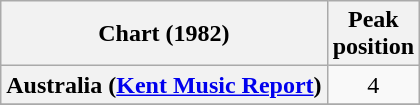<table class="wikitable plainrowheaders" style="text-align:center">
<tr>
<th>Chart (1982)</th>
<th>Peak<br>position</th>
</tr>
<tr>
<th scope="row">Australia (<a href='#'>Kent Music Report</a>)</th>
<td>4</td>
</tr>
<tr>
</tr>
</table>
